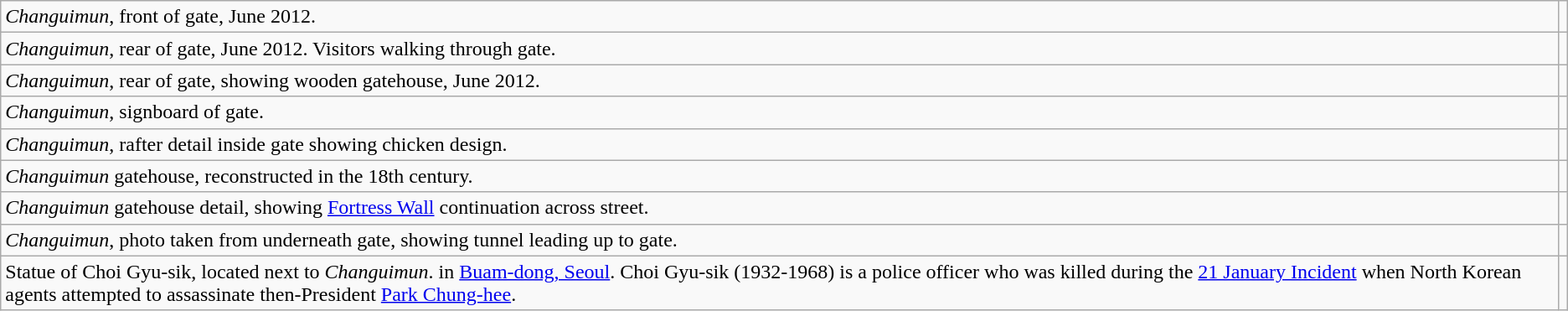<table class="wikitable">
<tr>
<td><em>Changuimun</em>, front of gate, June 2012.</td>
<td></td>
</tr>
<tr>
<td><em>Changuimun</em>, rear of gate, June 2012. Visitors walking through gate.</td>
<td></td>
</tr>
<tr>
<td><em>Changuimun</em>, rear of gate, showing wooden gatehouse, June 2012.</td>
<td></td>
</tr>
<tr>
<td><em>Changuimun</em>, signboard of gate.</td>
<td></td>
</tr>
<tr>
<td><em>Changuimun</em>, rafter detail inside gate showing chicken design.</td>
<td></td>
</tr>
<tr>
<td><em>Changuimun</em> gatehouse, reconstructed in the 18th century.</td>
<td></td>
</tr>
<tr>
<td><em>Changuimun</em> gatehouse detail, showing <a href='#'>Fortress Wall</a> continuation across street.</td>
<td></td>
</tr>
<tr>
<td><em>Changuimun</em>, photo taken from underneath gate, showing tunnel leading up to gate.</td>
<td></td>
</tr>
<tr>
<td>Statue of Choi Gyu-sik, located next to <em>Changuimun</em>. in <a href='#'>Buam-dong, Seoul</a>. Choi Gyu-sik (1932-1968) is a police officer who was killed during the <a href='#'>21 January Incident</a> when North Korean agents attempted to assassinate then-President <a href='#'>Park Chung-hee</a>.</td>
<td></td>
</tr>
</table>
